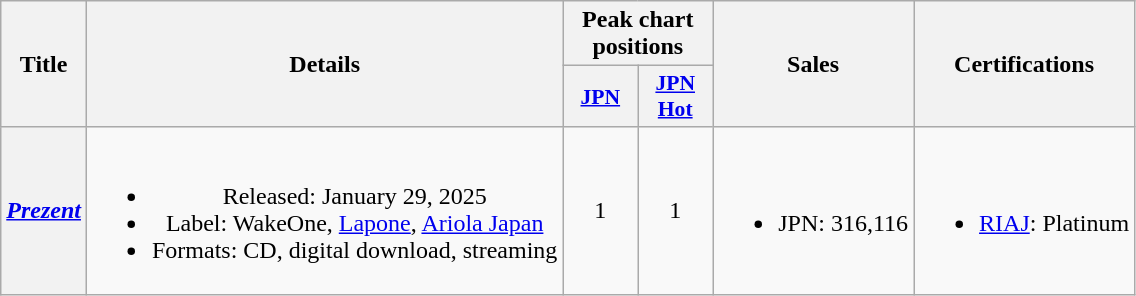<table class="wikitable plainrowheaders" style="text-align:center">
<tr>
<th scope="col" rowspan="2">Title</th>
<th scope="col" rowspan="2">Details</th>
<th scope="col" colspan="2">Peak chart positions</th>
<th scope="col" rowspan="2">Sales</th>
<th scope="col" rowspan="2">Certifications</th>
</tr>
<tr>
<th scope="col" style="font-size:90%; width:3em"><a href='#'>JPN</a><br></th>
<th scope="col" style="font-size:90%; width:3em"><a href='#'>JPN<br>Hot</a><br></th>
</tr>
<tr>
<th scope="row"><em><a href='#'>Prezent</a></em></th>
<td><br><ul><li>Released: January 29, 2025</li><li>Label: WakeOne, <a href='#'>Lapone</a>, <a href='#'>Ariola Japan</a></li><li>Formats: CD, digital download, streaming</li></ul></td>
<td>1</td>
<td>1</td>
<td><br><ul><li>JPN: 316,116</li></ul></td>
<td><br><ul><li><a href='#'>RIAJ</a>: Platinum </li></ul></td>
</tr>
</table>
